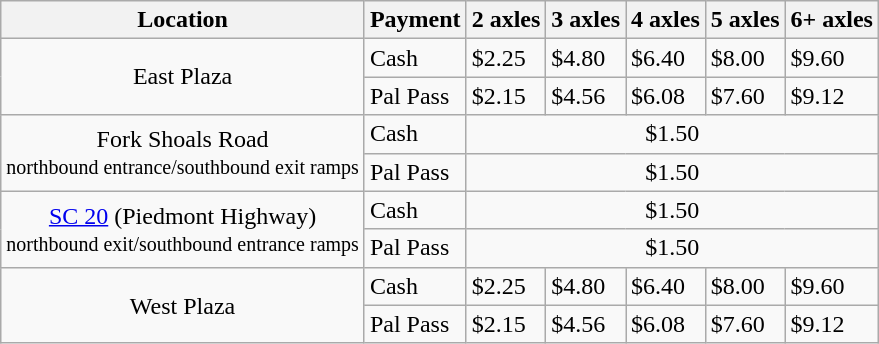<table class=wikitable>
<tr>
<th>Location</th>
<th>Payment</th>
<th>2 axles</th>
<th>3 axles</th>
<th>4 axles</th>
<th>5 axles</th>
<th>6+ axles</th>
</tr>
<tr>
<td rowspan=2 style="text-align:center;">East Plaza</td>
<td>Cash</td>
<td>$2.25</td>
<td>$4.80</td>
<td>$6.40</td>
<td>$8.00</td>
<td>$9.60</td>
</tr>
<tr>
<td>Pal Pass</td>
<td>$2.15</td>
<td>$4.56</td>
<td>$6.08</td>
<td>$7.60</td>
<td>$9.12</td>
</tr>
<tr>
<td rowspan=2 style="text-align:center;">Fork Shoals Road<br><small>northbound entrance/southbound exit ramps</small></td>
<td>Cash</td>
<td colspan=5 style="text-align:center;">$1.50</td>
</tr>
<tr>
<td>Pal Pass</td>
<td colspan=5 style="text-align:center;">$1.50</td>
</tr>
<tr>
<td rowspan=2 style="text-align:center;"><a href='#'>SC 20</a> (Piedmont Highway)<br><small>northbound exit/southbound entrance ramps</small></td>
<td>Cash</td>
<td colspan=5 style="text-align:center;">$1.50</td>
</tr>
<tr>
<td>Pal Pass</td>
<td colspan=5 style="text-align:center;">$1.50</td>
</tr>
<tr>
<td rowspan=2 style="text-align:center;">West Plaza</td>
<td>Cash</td>
<td>$2.25</td>
<td>$4.80</td>
<td>$6.40</td>
<td>$8.00</td>
<td>$9.60</td>
</tr>
<tr>
<td>Pal Pass</td>
<td>$2.15</td>
<td>$4.56</td>
<td>$6.08</td>
<td>$7.60</td>
<td>$9.12</td>
</tr>
</table>
